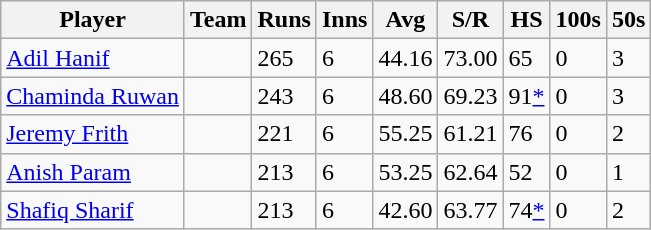<table class="wikitable">
<tr>
<th>Player</th>
<th>Team</th>
<th>Runs</th>
<th>Inns</th>
<th>Avg</th>
<th>S/R</th>
<th>HS</th>
<th>100s</th>
<th>50s</th>
</tr>
<tr>
<td><a href='#'>Adil Hanif</a></td>
<td></td>
<td>265</td>
<td>6</td>
<td>44.16</td>
<td>73.00</td>
<td>65</td>
<td>0</td>
<td>3</td>
</tr>
<tr>
<td><a href='#'>Chaminda Ruwan</a></td>
<td></td>
<td>243</td>
<td>6</td>
<td>48.60</td>
<td>69.23</td>
<td>91<a href='#'>*</a></td>
<td>0</td>
<td>3</td>
</tr>
<tr>
<td><a href='#'>Jeremy Frith</a></td>
<td></td>
<td>221</td>
<td>6</td>
<td>55.25</td>
<td>61.21</td>
<td>76</td>
<td>0</td>
<td>2</td>
</tr>
<tr>
<td><a href='#'>Anish Param</a></td>
<td></td>
<td>213</td>
<td>6</td>
<td>53.25</td>
<td>62.64</td>
<td>52</td>
<td>0</td>
<td>1</td>
</tr>
<tr>
<td><a href='#'>Shafiq Sharif</a></td>
<td></td>
<td>213</td>
<td>6</td>
<td>42.60</td>
<td>63.77</td>
<td>74<a href='#'>*</a></td>
<td>0</td>
<td>2</td>
</tr>
</table>
